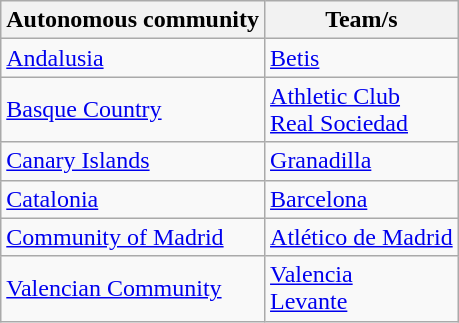<table class="wikitable">
<tr>
<th>Autonomous community</th>
<th>Team/s</th>
</tr>
<tr>
<td> <a href='#'>Andalusia</a></td>
<td><a href='#'>Betis</a></td>
</tr>
<tr>
<td> <a href='#'>Basque Country</a></td>
<td><a href='#'>Athletic Club</a> <br> <a href='#'>Real Sociedad</a></td>
</tr>
<tr>
<td> <a href='#'>Canary Islands</a></td>
<td><a href='#'>Granadilla</a></td>
</tr>
<tr>
<td> <a href='#'>Catalonia</a></td>
<td><a href='#'>Barcelona</a></td>
</tr>
<tr>
<td> <a href='#'>Community of Madrid</a></td>
<td><a href='#'>Atlético de Madrid</a></td>
</tr>
<tr>
<td> <a href='#'>Valencian Community</a></td>
<td><a href='#'>Valencia</a> <br> <a href='#'>Levante</a></td>
</tr>
</table>
